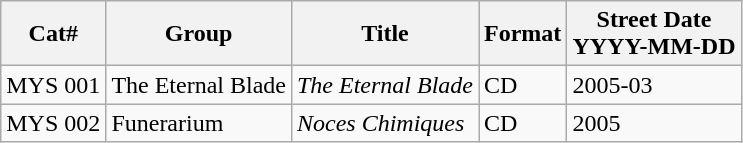<table class="wikitable sortable">
<tr valign="center">
<th>Cat#</th>
<th>Group</th>
<th>Title</th>
<th>Format</th>
<th>Street Date<br>YYYY-MM-DD</th>
</tr>
<tr>
<td>MYS 001</td>
<td> The Eternal Blade</td>
<td><em>The Eternal Blade</em></td>
<td>CD</td>
<td>2005-03</td>
</tr>
<tr>
<td>MYS 002</td>
<td> Funerarium</td>
<td><em>Noces Chimiques</em></td>
<td>CD</td>
<td>2005</td>
</tr>
</table>
